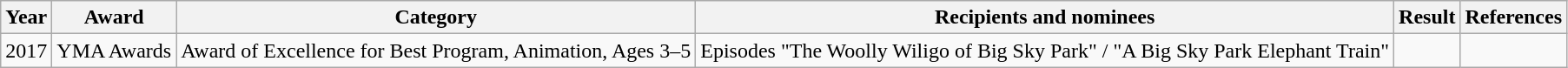<table class=wikitable>
<tr style="text-align:center;">
<th>Year</th>
<th>Award</th>
<th>Category</th>
<th>Recipients and nominees</th>
<th>Result</th>
<th>References</th>
</tr>
<tr>
<td>2017</td>
<td>YMA Awards</td>
<td>Award of Excellence for Best Program, Animation, Ages 3–5</td>
<td>Episodes "The Woolly Wiligo of Big Sky Park" / "A Big Sky Park Elephant Train"</td>
<td></td>
<td style="text-align:center"></td>
</tr>
</table>
